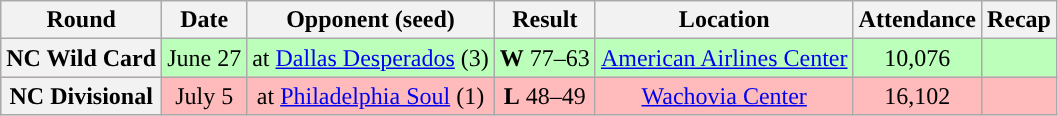<table class="wikitable" style="text-align:center">
<tr>
<th>Round</th>
<th>Date</th>
<th>Opponent (seed)</th>
<th>Result</th>
<th>Location</th>
<th>Attendance</th>
<th>Recap</th>
</tr>
<tr bgcolor="bbffbb">
<th>NC Wild Card</th>
<td>June 27</td>
<td>at <a href='#'>Dallas Desperados</a> (3)</td>
<td><strong>W</strong> 77–63</td>
<td><a href='#'>American Airlines Center</a></td>
<td>10,076</td>
<td></td>
</tr>
<tr bgcolor="ffbbbb">
<th>NC Divisional</th>
<td>July 5</td>
<td>at <a href='#'>Philadelphia Soul</a> (1)</td>
<td><strong>L</strong> 48–49</td>
<td><a href='#'>Wachovia Center</a></td>
<td>16,102</td>
<td></td>
</tr>
</table>
